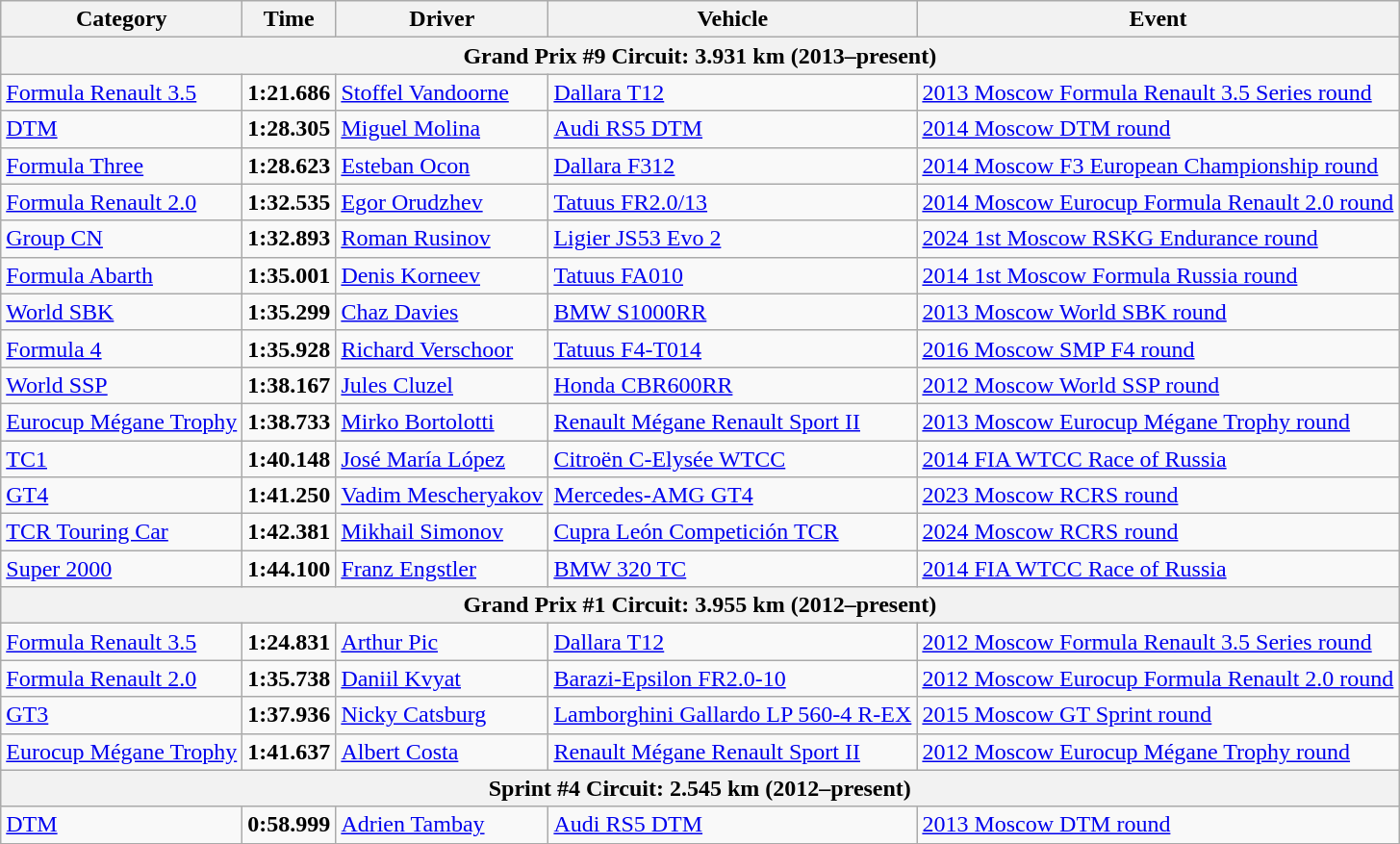<table class="wikitable">
<tr>
<th>Category</th>
<th>Time</th>
<th>Driver</th>
<th>Vehicle</th>
<th>Event</th>
</tr>
<tr>
<th colspan=5>Grand Prix #9 Circuit: 3.931 km (2013–present)</th>
</tr>
<tr>
<td><a href='#'>Formula Renault 3.5</a></td>
<td><strong>1:21.686</strong></td>
<td><a href='#'>Stoffel Vandoorne</a></td>
<td><a href='#'>Dallara T12</a></td>
<td><a href='#'>2013 Moscow Formula Renault 3.5 Series round</a></td>
</tr>
<tr>
<td><a href='#'>DTM</a></td>
<td><strong>1:28.305</strong></td>
<td><a href='#'>Miguel Molina</a></td>
<td><a href='#'>Audi RS5 DTM</a></td>
<td><a href='#'>2014 Moscow DTM round</a></td>
</tr>
<tr>
<td><a href='#'>Formula Three</a></td>
<td><strong>1:28.623</strong></td>
<td><a href='#'>Esteban Ocon</a></td>
<td><a href='#'>Dallara F312</a></td>
<td><a href='#'>2014 Moscow F3 European Championship round</a></td>
</tr>
<tr>
<td><a href='#'>Formula Renault 2.0</a></td>
<td><strong>1:32.535</strong></td>
<td><a href='#'>Egor Orudzhev</a></td>
<td><a href='#'>Tatuus FR2.0/13</a></td>
<td><a href='#'>2014 Moscow Eurocup Formula Renault 2.0 round</a></td>
</tr>
<tr>
<td><a href='#'>Group CN</a></td>
<td><strong>1:32.893</strong></td>
<td><a href='#'>Roman Rusinov</a></td>
<td><a href='#'>Ligier JS53 Evo 2</a></td>
<td><a href='#'>2024 1st Moscow RSKG Endurance round</a></td>
</tr>
<tr>
<td><a href='#'>Formula Abarth</a></td>
<td><strong>1:35.001</strong></td>
<td><a href='#'>Denis Korneev</a></td>
<td><a href='#'>Tatuus FA010</a></td>
<td><a href='#'>2014 1st Moscow Formula Russia round</a></td>
</tr>
<tr>
<td><a href='#'>World SBK</a></td>
<td><strong>1:35.299</strong></td>
<td><a href='#'>Chaz Davies</a></td>
<td><a href='#'>BMW S1000RR</a></td>
<td><a href='#'>2013 Moscow World SBK round</a></td>
</tr>
<tr>
<td><a href='#'>Formula 4</a></td>
<td><strong>1:35.928</strong></td>
<td><a href='#'>Richard Verschoor</a></td>
<td><a href='#'>Tatuus F4-T014</a></td>
<td><a href='#'>2016 Moscow SMP F4 round</a></td>
</tr>
<tr>
<td><a href='#'>World SSP</a></td>
<td><strong>1:38.167</strong></td>
<td><a href='#'>Jules Cluzel</a></td>
<td><a href='#'>Honda CBR600RR</a></td>
<td><a href='#'>2012 Moscow World SSP round</a></td>
</tr>
<tr>
<td><a href='#'>Eurocup Mégane Trophy</a></td>
<td><strong>1:38.733</strong></td>
<td><a href='#'>Mirko Bortolotti</a></td>
<td><a href='#'>Renault Mégane Renault Sport II</a></td>
<td><a href='#'>2013 Moscow Eurocup Mégane Trophy round</a></td>
</tr>
<tr>
<td><a href='#'>TC1</a></td>
<td><strong>1:40.148</strong></td>
<td><a href='#'>José María López</a></td>
<td><a href='#'>Citroën C-Elysée WTCC</a></td>
<td><a href='#'>2014 FIA WTCC Race of Russia</a></td>
</tr>
<tr>
<td><a href='#'>GT4</a></td>
<td><strong>1:41.250</strong></td>
<td><a href='#'>Vadim Mescheryakov</a></td>
<td><a href='#'>Mercedes-AMG GT4</a></td>
<td><a href='#'>2023 Moscow RCRS round</a></td>
</tr>
<tr>
<td><a href='#'>TCR Touring Car</a></td>
<td><strong>1:42.381</strong></td>
<td><a href='#'>Mikhail Simonov</a></td>
<td><a href='#'>Cupra León Competición TCR</a></td>
<td><a href='#'>2024 Moscow RCRS round</a></td>
</tr>
<tr>
<td><a href='#'>Super 2000</a></td>
<td><strong>1:44.100</strong></td>
<td><a href='#'>Franz Engstler</a></td>
<td><a href='#'>BMW 320 TC</a></td>
<td><a href='#'>2014 FIA WTCC Race of Russia</a></td>
</tr>
<tr>
<th colspan=5>Grand Prix #1 Circuit: 3.955 km (2012–present)</th>
</tr>
<tr>
<td><a href='#'>Formula Renault 3.5</a></td>
<td><strong>1:24.831</strong></td>
<td><a href='#'>Arthur Pic</a></td>
<td><a href='#'>Dallara T12</a></td>
<td><a href='#'>2012 Moscow Formula Renault 3.5 Series round</a></td>
</tr>
<tr>
<td><a href='#'>Formula Renault 2.0</a></td>
<td><strong>1:35.738</strong></td>
<td><a href='#'>Daniil Kvyat</a></td>
<td><a href='#'>Barazi-Epsilon FR2.0-10</a></td>
<td><a href='#'>2012 Moscow Eurocup Formula Renault 2.0 round</a></td>
</tr>
<tr>
<td><a href='#'>GT3</a></td>
<td><strong>1:37.936</strong></td>
<td><a href='#'>Nicky Catsburg</a></td>
<td><a href='#'>Lamborghini Gallardo LP 560-4 R-EX</a></td>
<td><a href='#'>2015 Moscow GT Sprint round</a></td>
</tr>
<tr>
<td><a href='#'>Eurocup Mégane Trophy</a></td>
<td><strong>1:41.637</strong></td>
<td><a href='#'>Albert Costa</a></td>
<td><a href='#'>Renault Mégane Renault Sport II</a></td>
<td><a href='#'>2012 Moscow Eurocup Mégane Trophy round</a></td>
</tr>
<tr>
<th colspan=5>Sprint #4 Circuit: 2.545 km (2012–present)</th>
</tr>
<tr>
<td><a href='#'>DTM</a></td>
<td><strong>0:58.999</strong></td>
<td><a href='#'>Adrien Tambay</a></td>
<td><a href='#'>Audi RS5 DTM</a></td>
<td><a href='#'>2013 Moscow DTM round</a></td>
</tr>
<tr>
</tr>
</table>
